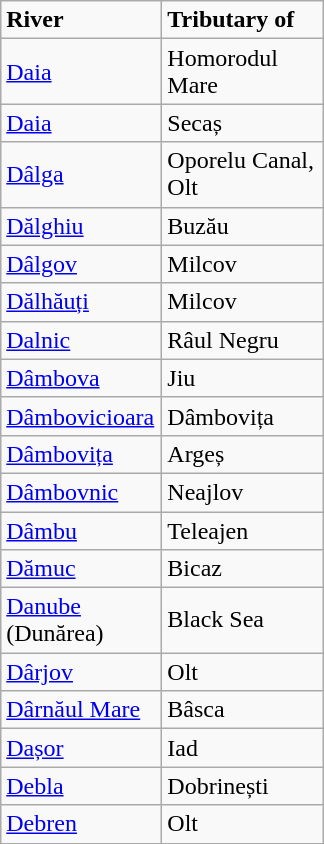<table class="wikitable">
<tr>
<td width="100pt"><strong>River</strong></td>
<td width="100pt"><strong>Tributary of</strong></td>
</tr>
<tr>
<td><a href='#'>Daia</a></td>
<td>Homorodul Mare</td>
</tr>
<tr>
<td><a href='#'>Daia</a></td>
<td>Secaș</td>
</tr>
<tr>
<td><a href='#'>Dâlga</a></td>
<td>Oporelu Canal, Olt</td>
</tr>
<tr>
<td><a href='#'>Dălghiu</a></td>
<td>Buzău</td>
</tr>
<tr>
<td><a href='#'>Dâlgov</a></td>
<td>Milcov</td>
</tr>
<tr>
<td><a href='#'>Dălhăuți</a></td>
<td>Milcov</td>
</tr>
<tr>
<td><a href='#'>Dalnic</a></td>
<td>Râul Negru</td>
</tr>
<tr>
<td><a href='#'>Dâmbova</a></td>
<td>Jiu</td>
</tr>
<tr>
<td><a href='#'>Dâmbovicioara</a></td>
<td>Dâmbovița</td>
</tr>
<tr>
<td><a href='#'>Dâmbovița</a></td>
<td>Argeș</td>
</tr>
<tr>
<td><a href='#'>Dâmbovnic</a></td>
<td>Neajlov</td>
</tr>
<tr>
<td><a href='#'>Dâmbu</a></td>
<td>Teleajen</td>
</tr>
<tr>
<td><a href='#'>Dămuc</a></td>
<td>Bicaz</td>
</tr>
<tr>
<td><a href='#'>Danube</a> (Dunărea)</td>
<td>Black Sea</td>
</tr>
<tr>
<td><a href='#'>Dârjov</a></td>
<td>Olt</td>
</tr>
<tr>
<td><a href='#'>Dârnăul Mare</a></td>
<td>Bâsca</td>
</tr>
<tr>
<td><a href='#'>Dașor</a></td>
<td>Iad</td>
</tr>
<tr>
<td><a href='#'>Debla</a></td>
<td>Dobrinești</td>
</tr>
<tr>
<td><a href='#'>Debren</a></td>
<td>Olt</td>
</tr>
</table>
